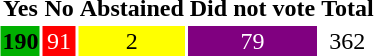<table align="center" class="standard">
<tr>
<th><strong>Yes</strong></th>
<th>No</th>
<th>Abstained</th>
<th>Did not vote</th>
<th><strong>Total</strong></th>
</tr>
<tr ---->
<td align=center bgcolor=#00B000><strong>190</strong></td>
<td align=center bgcolor=red style="color:white;">91</td>
<td align=center bgcolor=yellow>2</td>
<td align=center bgcolor=purple style="color:white;">79</td>
<td align=center>362</td>
</tr>
</table>
